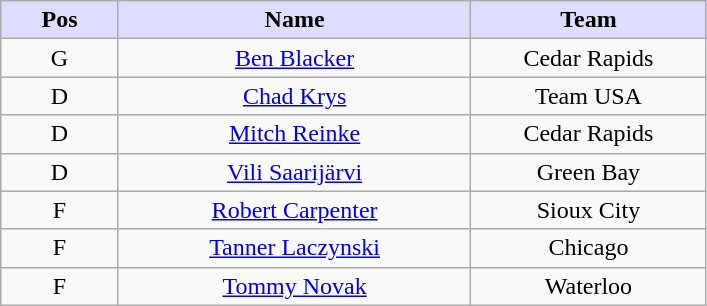<table class="wikitable" style="text-align:center">
<tr>
<th style="background:#ddf; width:10%;">Pos</th>
<th style="background:#ddf; width:30%;">Name</th>
<th style="background:#ddf; width:20%;">Team</th>
</tr>
<tr>
<td>G</td>
<td><a href='#'>Ben Blacker</a></td>
<td>Cedar Rapids</td>
</tr>
<tr>
<td>D</td>
<td><a href='#'>Chad Krys</a></td>
<td>Team USA</td>
</tr>
<tr>
<td>D</td>
<td><a href='#'>Mitch Reinke</a></td>
<td>Cedar Rapids</td>
</tr>
<tr>
<td>D</td>
<td><a href='#'>Vili Saarijärvi</a></td>
<td>Green Bay</td>
</tr>
<tr>
<td>F</td>
<td><a href='#'>Robert Carpenter</a></td>
<td>Sioux City</td>
</tr>
<tr>
<td>F</td>
<td><a href='#'>Tanner Laczynski</a></td>
<td>Chicago</td>
</tr>
<tr>
<td>F</td>
<td><a href='#'>Tommy Novak</a></td>
<td>Waterloo</td>
</tr>
</table>
